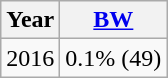<table class="wikitable">
<tr>
<th>Year</th>
<th><a href='#'>BW</a></th>
</tr>
<tr>
<td>2016</td>
<td>0.1% (49)</td>
</tr>
</table>
